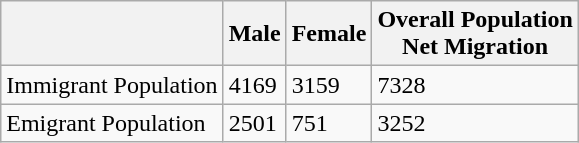<table class="wikitable">
<tr>
<th></th>
<th>Male</th>
<th>Female</th>
<th>Overall Population<br>Net Migration</th>
</tr>
<tr>
<td>Immigrant Population</td>
<td>4169</td>
<td>3159</td>
<td>7328</td>
</tr>
<tr>
<td>Emigrant Population</td>
<td>2501</td>
<td>751</td>
<td>3252</td>
</tr>
</table>
